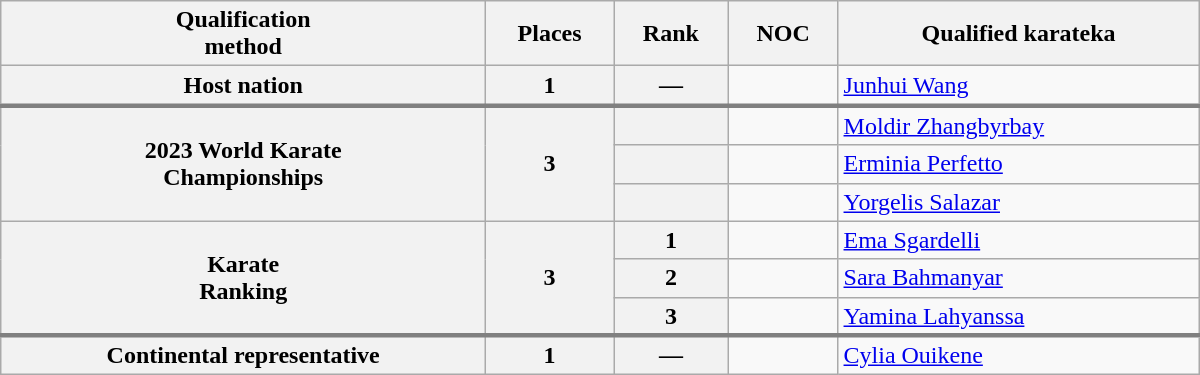<table class="wikitable" width=800>
<tr>
<th>Qualification<br>method</th>
<th>Places</th>
<th>Rank</th>
<th>NOC</th>
<th>Qualified karateka</th>
</tr>
<tr style="border-bottom: 3px solid grey;">
<th>Host nation</th>
<th>1</th>
<th>—</th>
<td></td>
<td><a href='#'>Junhui Wang</a></td>
</tr>
<tr>
<th rowspan=3>2023 World Karate<br>Championships</th>
<th rowspan=3>3</th>
<th></th>
<td></td>
<td><a href='#'>Moldir Zhangbyrbay</a></td>
</tr>
<tr>
<th></th>
<td></td>
<td><a href='#'>Erminia Perfetto</a></td>
</tr>
<tr>
<th></th>
<td></td>
<td><a href='#'>Yorgelis Salazar</a></td>
</tr>
<tr>
<th rowspan=3>Karate<br>Ranking</th>
<th rowspan=3>3</th>
<th>1</th>
<td></td>
<td><a href='#'>Ema Sgardelli</a></td>
</tr>
<tr>
<th>2</th>
<td></td>
<td><a href='#'>Sara Bahmanyar</a></td>
</tr>
<tr>
<th>3</th>
<td></td>
<td><a href='#'>Yamina Lahyanssa</a></td>
</tr>
<tr>
</tr>
<tr style="border-top: 3px solid grey;">
<th rowspan=5>Continental representative</th>
<th>1</th>
<th>—</th>
<td></td>
<td><a href='#'>Cylia Ouikene</a></td>
</tr>
</table>
